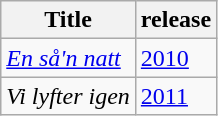<table class=wikitable>
<tr>
<th>Title</th>
<th>release</th>
</tr>
<tr>
<td><em><a href='#'>En så'n natt</a></em></td>
<td><a href='#'>2010</a></td>
</tr>
<tr>
<td><em>Vi lyfter igen</em></td>
<td><a href='#'>2011</a></td>
</tr>
</table>
